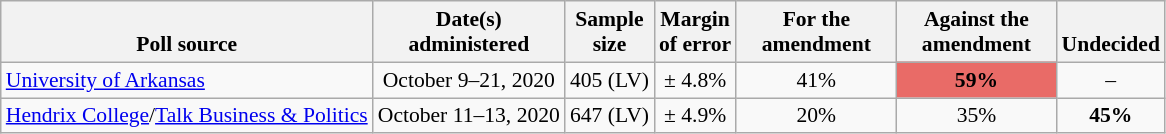<table class="wikitable" style="font-size:90%;text-align:center;">
<tr valign=bottom>
<th>Poll source</th>
<th>Date(s)<br>administered</th>
<th>Sample<br>size</th>
<th>Margin<br>of error</th>
<th style="width:100px;">For the amendment</th>
<th style="width:100px;">Against the amendment</th>
<th>Undecided</th>
</tr>
<tr>
<td style="text-align:left;"><a href='#'>University of Arkansas</a></td>
<td>October 9–21, 2020</td>
<td>405 (LV)</td>
<td>± 4.8%</td>
<td>41%</td>
<td style="background: rgb(233, 107, 103);"><strong>59%</strong></td>
<td>–</td>
</tr>
<tr>
<td style="text-align:left;"><a href='#'>Hendrix College</a>/<a href='#'>Talk Business & Politics</a></td>
<td>October 11–13, 2020</td>
<td>647 (LV)</td>
<td>± 4.9%</td>
<td>20%</td>
<td>35%</td>
<td><strong>45%</strong></td>
</tr>
</table>
